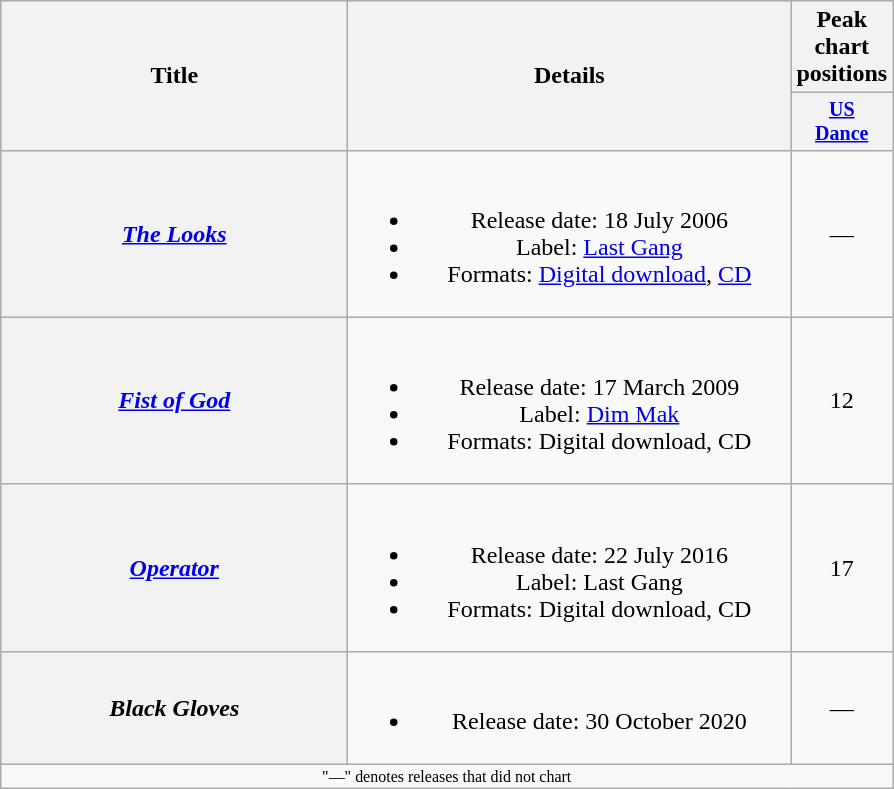<table class="wikitable plainrowheaders" style="text-align:center;">
<tr>
<th rowspan="2" style="width:14em;">Title</th>
<th rowspan="2" style="width:18em;">Details</th>
<th colspan="1">Peak chart positions</th>
</tr>
<tr style="font-size:smaller;">
<th width="25"><a href='#'>US<br>Dance</a><br></th>
</tr>
<tr>
<th scope="row"><em><a href='#'>The Looks</a></em></th>
<td><br><ul><li>Release date: 18 July 2006</li><li>Label: <a href='#'>Last Gang</a></li><li>Formats: <a href='#'>Digital download</a>, <a href='#'>CD</a></li></ul></td>
<td>—</td>
</tr>
<tr>
<th scope="row"><em><a href='#'>Fist of God</a></em></th>
<td><br><ul><li>Release date: 17 March 2009</li><li>Label: <a href='#'>Dim Mak</a></li><li>Formats: Digital download, CD</li></ul></td>
<td>12</td>
</tr>
<tr>
<th scope="row"><em><a href='#'>Operator</a></em></th>
<td><br><ul><li>Release date: 22 July 2016</li><li>Label: Last Gang</li><li>Formats: Digital download, CD</li></ul></td>
<td>17</td>
</tr>
<tr>
<th scope="row"><em>Black Gloves</em></th>
<td><br><ul><li>Release date: 30 October 2020</li></ul></td>
<td>—</td>
</tr>
<tr>
<td colspan="15" style="font-size:8pt">"—" denotes releases that did not chart</td>
</tr>
</table>
